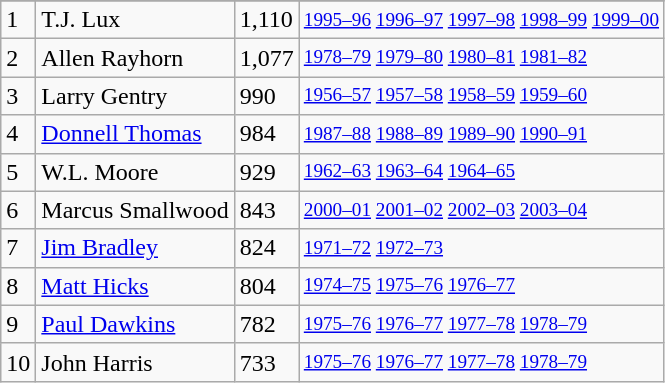<table class="wikitable">
<tr>
</tr>
<tr>
<td>1</td>
<td>T.J. Lux</td>
<td>1,110</td>
<td style="font-size:80%;"><a href='#'>1995–96</a> <a href='#'>1996–97</a> <a href='#'>1997–98</a> <a href='#'>1998–99</a> <a href='#'>1999–00</a></td>
</tr>
<tr>
<td>2</td>
<td>Allen Rayhorn</td>
<td>1,077</td>
<td style="font-size:80%;"><a href='#'>1978–79</a> <a href='#'>1979–80</a> <a href='#'>1980–81</a> <a href='#'>1981–82</a></td>
</tr>
<tr>
<td>3</td>
<td>Larry Gentry</td>
<td>990</td>
<td style="font-size:80%;"><a href='#'>1956–57</a> <a href='#'>1957–58</a> <a href='#'>1958–59</a> <a href='#'>1959–60</a></td>
</tr>
<tr>
<td>4</td>
<td><a href='#'>Donnell Thomas</a></td>
<td>984</td>
<td style="font-size:80%;"><a href='#'>1987–88</a> <a href='#'>1988–89</a> <a href='#'>1989–90</a> <a href='#'>1990–91</a></td>
</tr>
<tr>
<td>5</td>
<td>W.L. Moore</td>
<td>929</td>
<td style="font-size:80%;"><a href='#'>1962–63</a> <a href='#'>1963–64</a> <a href='#'>1964–65</a></td>
</tr>
<tr>
<td>6</td>
<td>Marcus Smallwood</td>
<td>843</td>
<td style="font-size:80%;"><a href='#'>2000–01</a> <a href='#'>2001–02</a> <a href='#'>2002–03</a> <a href='#'>2003–04</a></td>
</tr>
<tr>
<td>7</td>
<td><a href='#'>Jim Bradley</a></td>
<td>824</td>
<td style="font-size:80%;"><a href='#'>1971–72</a> <a href='#'>1972–73</a></td>
</tr>
<tr>
<td>8</td>
<td><a href='#'>Matt Hicks</a></td>
<td>804</td>
<td style="font-size:80%;"><a href='#'>1974–75</a> <a href='#'>1975–76</a> <a href='#'>1976–77</a></td>
</tr>
<tr>
<td>9</td>
<td><a href='#'>Paul Dawkins</a></td>
<td>782</td>
<td style="font-size:80%;"><a href='#'>1975–76</a> <a href='#'>1976–77</a> <a href='#'>1977–78</a> <a href='#'>1978–79</a></td>
</tr>
<tr>
<td>10</td>
<td>John Harris</td>
<td>733</td>
<td style="font-size:80%;"><a href='#'>1975–76</a> <a href='#'>1976–77</a> <a href='#'>1977–78</a> <a href='#'>1978–79</a></td>
</tr>
</table>
